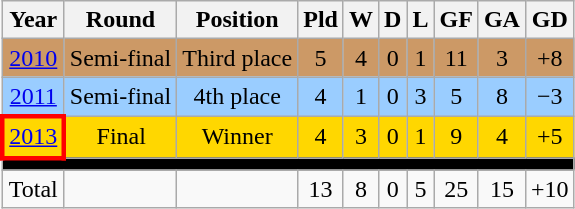<table class="wikitable" style="text-align: center">
<tr>
<th>Year</th>
<th>Round</th>
<th>Position</th>
<th>Pld</th>
<th>W</th>
<th>D</th>
<th>L</th>
<th>GF</th>
<th>GA</th>
<th>GD</th>
</tr>
<tr bgcolor="#cc9966">
<td> <a href='#'>2010</a></td>
<td>Semi-final</td>
<td>Third place</td>
<td>5</td>
<td>4</td>
<td>0</td>
<td>1</td>
<td>11</td>
<td>3</td>
<td>+8</td>
</tr>
<tr bgcolor="#9acdff">
<td> <a href='#'>2011</a></td>
<td>Semi-final</td>
<td>4th place</td>
<td>4</td>
<td>1</td>
<td>0</td>
<td>3</td>
<td>5</td>
<td>8</td>
<td>−3</td>
</tr>
<tr bgcolor=gold>
<td style="border: 3px solid red"> <a href='#'>2013</a></td>
<td>Final</td>
<td>Winner</td>
<td>4</td>
<td>3</td>
<td>0</td>
<td>1</td>
<td>9</td>
<td>4</td>
<td>+5</td>
</tr>
<tr>
<td style="background:black" colspan=11></td>
</tr>
<tr>
<td>Total</td>
<td></td>
<td></td>
<td>13</td>
<td>8</td>
<td>0</td>
<td>5</td>
<td>25</td>
<td>15</td>
<td>+10</td>
</tr>
</table>
